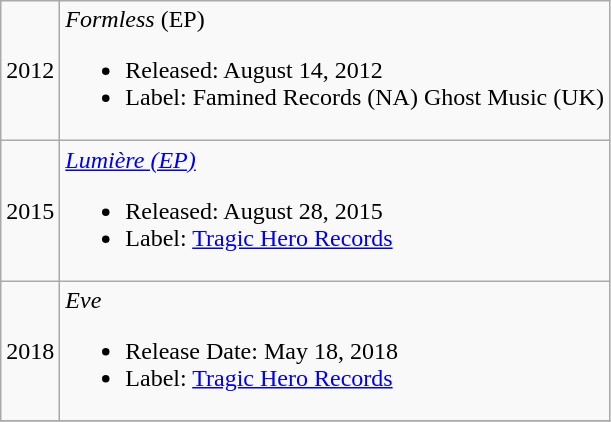<table class="wikitable">
<tr>
<td>2012</td>
<td><em>Formless</em> (EP)<br><ul><li>Released: August 14, 2012</li><li>Label: Famined Records (NA) Ghost Music (UK)</li></ul></td>
</tr>
<tr>
<td>2015</td>
<td><em><a href='#'>Lumière (EP)</a></em><br><ul><li>Released: August 28, 2015</li><li>Label: <a href='#'>Tragic Hero Records</a></li></ul></td>
</tr>
<tr>
<td>2018</td>
<td><em>Eve</em><br><ul><li>Release Date: May 18, 2018</li><li>Label: <a href='#'>Tragic Hero Records</a></li></ul></td>
</tr>
<tr>
</tr>
</table>
